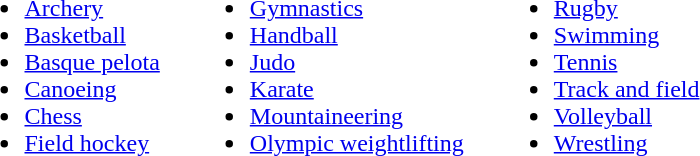<table>
<tr style="vertical-align: top;">
<td><br><ul><li><a href='#'>Archery</a></li><li><a href='#'>Basketball</a></li><li><a href='#'>Basque pelota</a></li><li><a href='#'>Canoeing</a></li><li><a href='#'>Chess</a></li><li><a href='#'>Field hockey</a></li></ul></td>
<td>   </td>
<td><br><ul><li><a href='#'>Gymnastics</a></li><li><a href='#'>Handball</a></li><li><a href='#'>Judo</a></li><li><a href='#'>Karate</a></li><li><a href='#'>Mountaineering</a></li><li><a href='#'>Olympic weightlifting</a></li></ul></td>
<td>   </td>
<td><br><ul><li><a href='#'>Rugby</a></li><li><a href='#'>Swimming</a></li><li><a href='#'>Tennis</a></li><li><a href='#'>Track and field</a></li><li><a href='#'>Volleyball</a></li><li><a href='#'>Wrestling</a></li></ul></td>
</tr>
</table>
